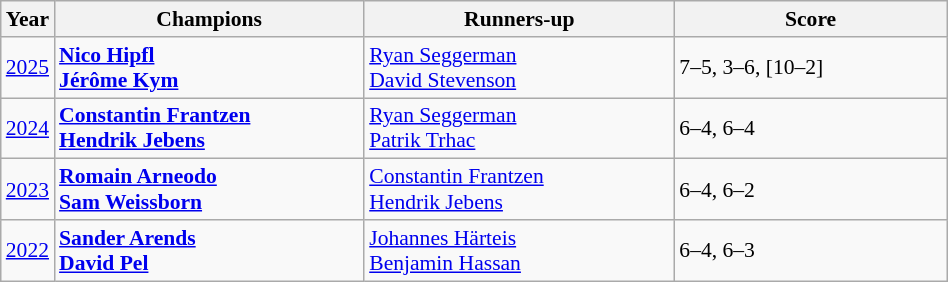<table class="wikitable" style="font-size:90%">
<tr>
<th>Year</th>
<th style="width:200px;">Champions</th>
<th style="width:200px;">Runners-up</th>
<th style="width:175px;">Score</th>
</tr>
<tr>
<td><a href='#'>2025</a></td>
<td> <strong><a href='#'>Nico Hipfl</a></strong><br> <strong><a href='#'>Jérôme Kym</a></strong></td>
<td> <a href='#'>Ryan Seggerman</a><br> <a href='#'>David Stevenson</a></td>
<td>7–5, 3–6, [10–2]</td>
</tr>
<tr>
<td><a href='#'>2024</a></td>
<td> <strong><a href='#'>Constantin Frantzen</a></strong><br> <strong><a href='#'>Hendrik Jebens</a></strong></td>
<td> <a href='#'>Ryan Seggerman</a><br> <a href='#'>Patrik Trhac</a></td>
<td>6–4, 6–4</td>
</tr>
<tr>
<td><a href='#'>2023</a></td>
<td> <strong><a href='#'>Romain Arneodo</a></strong><br> <strong><a href='#'>Sam Weissborn</a></strong></td>
<td> <a href='#'>Constantin Frantzen</a><br> <a href='#'>Hendrik Jebens</a></td>
<td>6–4, 6–2</td>
</tr>
<tr>
<td><a href='#'>2022</a></td>
<td> <strong><a href='#'>Sander Arends</a></strong><br> <strong><a href='#'>David Pel</a></strong></td>
<td> <a href='#'>Johannes Härteis</a><br> <a href='#'>Benjamin Hassan</a></td>
<td>6–4, 6–3</td>
</tr>
</table>
